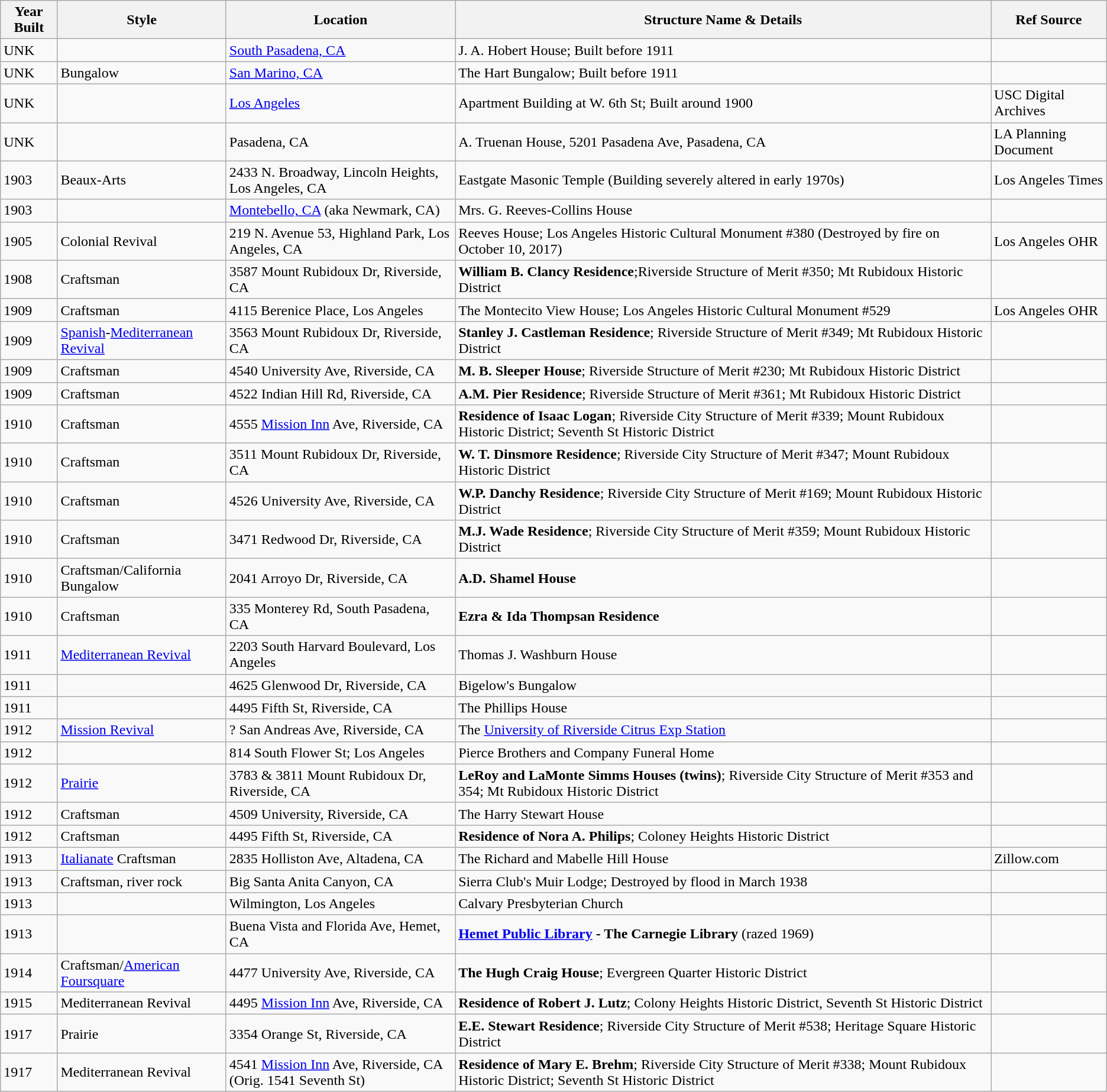<table class="wikitable">
<tr>
<th>Year Built</th>
<th>Style</th>
<th>Location</th>
<th>Structure Name & Details</th>
<th>Ref Source</th>
</tr>
<tr>
<td>UNK</td>
<td></td>
<td><a href='#'>South Pasadena, CA</a></td>
<td>J. A. Hobert House; Built before 1911</td>
<td></td>
</tr>
<tr>
<td>UNK</td>
<td>Bungalow</td>
<td><a href='#'>San Marino, CA</a></td>
<td>The Hart Bungalow; Built before 1911</td>
<td></td>
</tr>
<tr>
<td>UNK</td>
<td></td>
<td><a href='#'>Los Angeles</a></td>
<td>Apartment Building at W. 6th St; Built around 1900</td>
<td>USC Digital Archives</td>
</tr>
<tr>
<td>UNK</td>
<td></td>
<td>Pasadena, CA</td>
<td>A. Truenan House, 5201 Pasadena Ave, Pasadena, CA</td>
<td>LA Planning Document</td>
</tr>
<tr>
<td>1903</td>
<td>Beaux-Arts</td>
<td>2433 N. Broadway, Lincoln Heights, Los Angeles, CA</td>
<td>Eastgate Masonic Temple (Building severely altered in early 1970s)</td>
<td>Los Angeles Times</td>
</tr>
<tr>
<td>1903</td>
<td></td>
<td><a href='#'>Montebello, CA</a> (aka Newmark, CA)</td>
<td>Mrs. G. Reeves-Collins House</td>
<td></td>
</tr>
<tr>
<td>1905</td>
<td>Colonial Revival</td>
<td>219 N. Avenue 53, Highland Park, Los Angeles, CA</td>
<td>Reeves House; Los Angeles Historic Cultural Monument #380 (Destroyed by fire on October 10, 2017)</td>
<td>Los Angeles OHR</td>
</tr>
<tr>
<td>1908</td>
<td>Craftsman</td>
<td>3587 Mount Rubidoux Dr, Riverside, CA</td>
<td><strong>William B. Clancy Residence</strong>;Riverside Structure of Merit #350; Mt Rubidoux Historic District</td>
<td></td>
</tr>
<tr>
<td>1909</td>
<td>Craftsman</td>
<td>4115 Berenice Place, Los Angeles</td>
<td>The Montecito View House; Los Angeles Historic Cultural Monument #529</td>
<td>Los Angeles OHR</td>
</tr>
<tr>
<td>1909</td>
<td><a href='#'>Spanish</a>-<a href='#'>Mediterranean Revival</a></td>
<td>3563 Mount Rubidoux Dr, Riverside, CA</td>
<td><strong>Stanley J. Castleman Residence</strong>; Riverside Structure of Merit #349; Mt Rubidoux Historic District</td>
<td></td>
</tr>
<tr>
<td>1909</td>
<td>Craftsman</td>
<td>4540 University Ave, Riverside, CA</td>
<td><strong>M. B. Sleeper House</strong>;  Riverside Structure of Merit #230; Mt Rubidoux Historic District</td>
<td></td>
</tr>
<tr>
<td>1909</td>
<td>Craftsman</td>
<td>4522 Indian Hill Rd, Riverside, CA</td>
<td><strong>A.M. Pier Residence</strong>;  Riverside Structure of Merit #361; Mt Rubidoux Historic District</td>
<td></td>
</tr>
<tr>
<td>1910</td>
<td>Craftsman</td>
<td>4555 <a href='#'>Mission Inn</a> Ave, Riverside, CA</td>
<td><strong>Residence of Isaac Logan</strong>; Riverside City Structure of Merit #339;  Mount Rubidoux Historic District; Seventh St Historic District</td>
<td></td>
</tr>
<tr>
<td>1910</td>
<td>Craftsman</td>
<td>3511 Mount Rubidoux Dr, Riverside, CA</td>
<td><strong>W. T. Dinsmore Residence</strong>; Riverside City Structure of Merit #347;  Mount Rubidoux Historic District</td>
<td></td>
</tr>
<tr>
<td>1910</td>
<td>Craftsman</td>
<td>4526 University Ave, Riverside, CA</td>
<td><strong>W.P. Danchy Residence</strong>; Riverside City Structure of Merit #169;  Mount Rubidoux Historic District</td>
<td></td>
</tr>
<tr>
<td>1910</td>
<td>Craftsman</td>
<td>3471 Redwood Dr, Riverside, CA</td>
<td><strong>M.J. Wade Residence</strong>; Riverside City Structure of Merit #359;  Mount Rubidoux Historic District</td>
<td></td>
</tr>
<tr>
<td>1910</td>
<td>Craftsman/California Bungalow</td>
<td>2041 Arroyo Dr, Riverside, CA</td>
<td><strong>A.D. Shamel House</strong></td>
<td></td>
</tr>
<tr>
<td>1910</td>
<td>Craftsman</td>
<td>335 Monterey Rd, South Pasadena, CA</td>
<td><strong>Ezra & Ida Thompsan Residence</strong></td>
<td></td>
</tr>
<tr>
<td>1911</td>
<td><a href='#'>Mediterranean Revival</a></td>
<td>2203 South Harvard Boulevard, Los Angeles</td>
<td>Thomas J. Washburn House</td>
<td></td>
</tr>
<tr>
<td>1911</td>
<td></td>
<td>4625 Glenwood Dr, Riverside, CA</td>
<td>Bigelow's Bungalow</td>
<td></td>
</tr>
<tr>
<td>1911</td>
<td></td>
<td>4495 Fifth St, Riverside, CA</td>
<td>The Phillips House</td>
<td></td>
</tr>
<tr>
<td>1912</td>
<td><a href='#'>Mission Revival</a></td>
<td>? San Andreas Ave, Riverside, CA</td>
<td>The <a href='#'>University of Riverside Citrus Exp Station</a></td>
<td></td>
</tr>
<tr>
<td>1912</td>
<td></td>
<td>814 South Flower St; Los Angeles</td>
<td>Pierce Brothers and Company Funeral Home</td>
<td></td>
</tr>
<tr>
<td>1912</td>
<td><a href='#'>Prairie</a></td>
<td>3783 & 3811 Mount Rubidoux Dr, Riverside, CA</td>
<td><strong>LeRoy and LaMonte Simms Houses (twins)</strong>; Riverside City Structure of Merit #353 and 354;  Mt Rubidoux Historic District</td>
<td></td>
</tr>
<tr>
<td>1912</td>
<td>Craftsman</td>
<td>4509 University, Riverside, CA</td>
<td>The Harry Stewart House</td>
<td></td>
</tr>
<tr>
<td>1912</td>
<td>Craftsman</td>
<td>4495 Fifth St, Riverside, CA</td>
<td><strong>Residence of Nora A. Philips</strong>; Coloney Heights Historic District</td>
<td></td>
</tr>
<tr>
<td>1913</td>
<td><a href='#'>Italianate</a> Craftsman</td>
<td>2835 Holliston Ave, Altadena, CA</td>
<td>The Richard and Mabelle Hill House</td>
<td>Zillow.com</td>
</tr>
<tr>
<td>1913</td>
<td>Craftsman, river rock</td>
<td>Big Santa Anita Canyon, CA</td>
<td>Sierra Club's Muir Lodge; Destroyed by flood in March 1938</td>
<td></td>
</tr>
<tr>
<td>1913</td>
<td></td>
<td>Wilmington, Los Angeles</td>
<td>Calvary Presbyterian Church</td>
<td></td>
</tr>
<tr>
<td>1913</td>
<td></td>
<td>Buena Vista and Florida Ave, Hemet, CA</td>
<td><strong><a href='#'>Hemet Public Library</a> - The Carnegie Library</strong> (razed 1969)</td>
<td></td>
</tr>
<tr>
<td>1914</td>
<td>Craftsman/<a href='#'>American Foursquare</a></td>
<td>4477 University Ave, Riverside, CA</td>
<td><strong>The Hugh Craig House</strong>;  Evergreen Quarter Historic District</td>
<td></td>
</tr>
<tr>
<td>1915</td>
<td>Mediterranean Revival</td>
<td>4495 <a href='#'>Mission Inn</a> Ave, Riverside, CA</td>
<td><strong>Residence of Robert J. Lutz</strong>;  Colony Heights Historic District, Seventh St Historic District</td>
<td></td>
</tr>
<tr>
<td>1917</td>
<td>Prairie</td>
<td>3354 Orange St, Riverside, CA</td>
<td><strong>E.E. Stewart Residence</strong>; Riverside City Structure of Merit #538;  Heritage Square Historic District</td>
<td></td>
</tr>
<tr>
<td>1917</td>
<td>Mediterranean Revival</td>
<td>4541 <a href='#'>Mission Inn</a> Ave, Riverside, CA<br>(Orig. 1541 Seventh St)</td>
<td><strong>Residence of Mary E. Brehm</strong>; Riverside City Structure of Merit #338;  Mount Rubidoux Historic District; Seventh St Historic District</td>
<td></td>
</tr>
</table>
